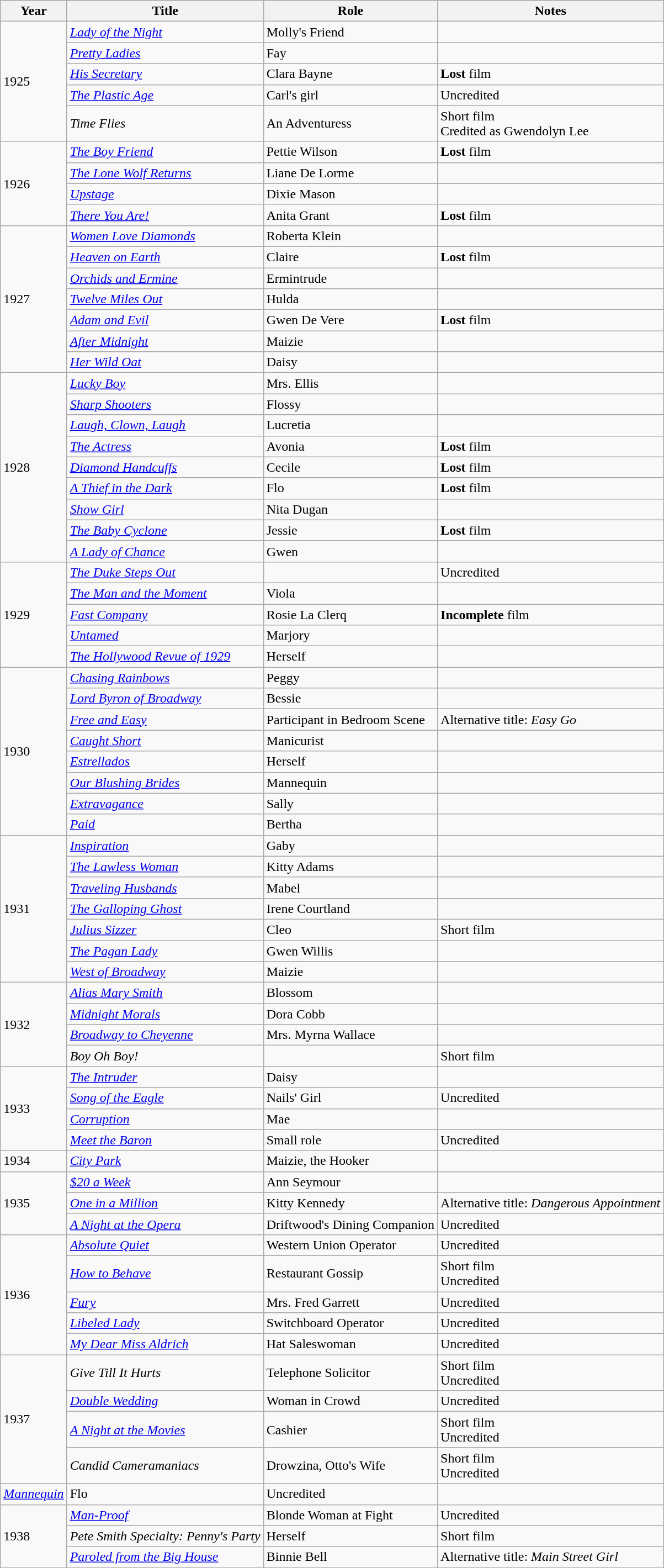<table class="wikitable sortable">
<tr>
<th>Year</th>
<th>Title</th>
<th>Role</th>
<th class="unsortable">Notes</th>
</tr>
<tr>
<td rowspan=5>1925</td>
<td><em><a href='#'>Lady of the Night</a></em></td>
<td>Molly's Friend</td>
<td></td>
</tr>
<tr>
<td><em><a href='#'>Pretty Ladies</a></em></td>
<td>Fay</td>
<td></td>
</tr>
<tr>
<td><em><a href='#'>His Secretary</a></em></td>
<td>Clara Bayne</td>
<td><strong>Lost</strong> film</td>
</tr>
<tr>
<td><em><a href='#'>The Plastic Age</a></em></td>
<td>Carl's girl</td>
<td>Uncredited</td>
</tr>
<tr>
<td><em>Time Flies</em></td>
<td>An Adventuress</td>
<td>Short film <br> Credited as Gwendolyn Lee</td>
</tr>
<tr>
<td rowspan=4>1926</td>
<td><em><a href='#'>The Boy Friend</a></em></td>
<td>Pettie Wilson</td>
<td><strong>Lost</strong> film</td>
</tr>
<tr>
<td><em><a href='#'>The Lone Wolf Returns</a> </em></td>
<td>Liane De Lorme</td>
<td></td>
</tr>
<tr>
<td><em><a href='#'>Upstage</a></em></td>
<td>Dixie Mason</td>
<td></td>
</tr>
<tr>
<td><em><a href='#'>There You Are!</a></em></td>
<td>Anita Grant</td>
<td><strong>Lost</strong> film</td>
</tr>
<tr>
<td rowspan=7>1927</td>
<td><em><a href='#'>Women Love Diamonds</a></em></td>
<td>Roberta Klein</td>
<td></td>
</tr>
<tr>
<td><em><a href='#'>Heaven on Earth</a></em></td>
<td>Claire</td>
<td><strong>Lost</strong> film</td>
</tr>
<tr>
<td><em><a href='#'>Orchids and Ermine</a></em></td>
<td>Ermintrude</td>
<td></td>
</tr>
<tr>
<td><em><a href='#'>Twelve Miles Out</a></em></td>
<td>Hulda</td>
<td></td>
</tr>
<tr>
<td><em><a href='#'>Adam and Evil</a></em></td>
<td>Gwen De Vere</td>
<td><strong>Lost</strong> film</td>
</tr>
<tr>
<td><em><a href='#'>After Midnight</a></em></td>
<td>Maizie</td>
<td></td>
</tr>
<tr>
<td><em><a href='#'>Her Wild Oat</a></em></td>
<td>Daisy</td>
<td></td>
</tr>
<tr>
<td rowspan=9>1928</td>
<td><em><a href='#'>Lucky Boy</a></em></td>
<td>Mrs. Ellis</td>
<td></td>
</tr>
<tr>
<td><em><a href='#'>Sharp Shooters</a></em></td>
<td>Flossy</td>
<td></td>
</tr>
<tr>
<td><em><a href='#'>Laugh, Clown, Laugh</a></em></td>
<td>Lucretia</td>
<td></td>
</tr>
<tr>
<td><em><a href='#'>The Actress</a></em></td>
<td>Avonia</td>
<td><strong>Lost</strong> film</td>
</tr>
<tr>
<td><em><a href='#'>Diamond Handcuffs</a></em></td>
<td>Cecile</td>
<td><strong>Lost</strong> film</td>
</tr>
<tr>
<td><em><a href='#'>A Thief in the Dark</a></em></td>
<td>Flo</td>
<td><strong>Lost</strong> film</td>
</tr>
<tr>
<td><em><a href='#'>Show Girl</a></em></td>
<td>Nita Dugan</td>
<td></td>
</tr>
<tr>
<td><em><a href='#'>The Baby Cyclone</a></em></td>
<td>Jessie</td>
<td><strong>Lost</strong> film</td>
</tr>
<tr>
<td><em><a href='#'>A Lady of Chance</a></em></td>
<td>Gwen</td>
<td></td>
</tr>
<tr>
<td rowspan=5>1929</td>
<td><em><a href='#'>The Duke Steps Out</a></em></td>
<td></td>
<td>Uncredited</td>
</tr>
<tr>
<td><em><a href='#'>The Man and the Moment</a></em></td>
<td>Viola</td>
<td></td>
</tr>
<tr>
<td><em><a href='#'>Fast Company</a></em></td>
<td>Rosie La Clerq</td>
<td><strong>Incomplete</strong> film</td>
</tr>
<tr>
<td><em><a href='#'>Untamed</a></em></td>
<td>Marjory</td>
<td></td>
</tr>
<tr>
<td><em><a href='#'>The Hollywood Revue of 1929</a></em></td>
<td>Herself</td>
<td></td>
</tr>
<tr>
<td rowspan=8>1930</td>
<td><em><a href='#'>Chasing Rainbows</a></em></td>
<td>Peggy</td>
<td></td>
</tr>
<tr>
<td><em><a href='#'>Lord Byron of Broadway</a></em></td>
<td>Bessie</td>
<td></td>
</tr>
<tr>
<td><em><a href='#'>Free and Easy</a></em></td>
<td>Participant in Bedroom Scene</td>
<td>Alternative title: <em>Easy Go</em></td>
</tr>
<tr>
<td><em><a href='#'>Caught Short</a></em></td>
<td>Manicurist</td>
<td></td>
</tr>
<tr>
<td><em><a href='#'>Estrellados</a></em></td>
<td>Herself</td>
<td></td>
</tr>
<tr>
<td><em><a href='#'>Our Blushing Brides</a></em></td>
<td>Mannequin</td>
<td></td>
</tr>
<tr>
<td><em><a href='#'>Extravagance</a></em></td>
<td>Sally</td>
<td></td>
</tr>
<tr>
<td><em><a href='#'>Paid</a></em></td>
<td>Bertha</td>
<td></td>
</tr>
<tr>
<td rowspan=7>1931</td>
<td><em><a href='#'>Inspiration</a></em></td>
<td>Gaby</td>
<td></td>
</tr>
<tr>
<td><em><a href='#'>The Lawless Woman</a></em></td>
<td>Kitty Adams</td>
<td></td>
</tr>
<tr>
<td><em><a href='#'>Traveling Husbands</a></em></td>
<td>Mabel</td>
<td></td>
</tr>
<tr>
<td><em><a href='#'>The Galloping Ghost</a></em></td>
<td>Irene Courtland</td>
<td></td>
</tr>
<tr>
<td><em><a href='#'>Julius Sizzer</a></em></td>
<td>Cleo</td>
<td>Short film</td>
</tr>
<tr>
<td><em><a href='#'>The Pagan Lady</a></em></td>
<td>Gwen Willis</td>
<td></td>
</tr>
<tr>
<td><em><a href='#'>West of Broadway</a></em></td>
<td>Maizie</td>
<td></td>
</tr>
<tr>
<td rowspan=4>1932</td>
<td><em><a href='#'>Alias Mary Smith</a></em></td>
<td>Blossom</td>
<td></td>
</tr>
<tr>
<td><em><a href='#'>Midnight Morals</a></em></td>
<td>Dora Cobb</td>
<td></td>
</tr>
<tr>
<td><em><a href='#'>Broadway to Cheyenne</a></em></td>
<td>Mrs. Myrna Wallace</td>
<td></td>
</tr>
<tr>
<td><em>Boy Oh Boy!</em></td>
<td></td>
<td>Short film</td>
</tr>
<tr>
<td rowspan=4>1933</td>
<td><em><a href='#'>The Intruder</a></em></td>
<td>Daisy</td>
<td></td>
</tr>
<tr>
<td><em><a href='#'>Song of the Eagle</a></em></td>
<td>Nails' Girl</td>
<td>Uncredited</td>
</tr>
<tr>
<td><em><a href='#'>Corruption</a></em></td>
<td>Mae</td>
<td></td>
</tr>
<tr>
<td><em><a href='#'>Meet the Baron</a></em></td>
<td>Small role</td>
<td>Uncredited</td>
</tr>
<tr>
<td>1934</td>
<td><em><a href='#'>City Park</a></em></td>
<td>Maizie, the Hooker</td>
<td></td>
</tr>
<tr>
<td rowspan=3>1935</td>
<td><em><a href='#'>$20 a Week</a></em></td>
<td>Ann Seymour</td>
<td></td>
</tr>
<tr>
<td><em><a href='#'>One in a Million</a></em></td>
<td>Kitty Kennedy</td>
<td>Alternative title: <em>Dangerous Appointment</em></td>
</tr>
<tr>
<td><em><a href='#'>A Night at the Opera</a></em></td>
<td>Driftwood's Dining Companion</td>
<td>Uncredited</td>
</tr>
<tr>
<td rowspan=5>1936</td>
<td><em><a href='#'>Absolute Quiet</a></em></td>
<td>Western Union Operator</td>
<td>Uncredited</td>
</tr>
<tr>
<td><em><a href='#'>How to Behave</a></em></td>
<td>Restaurant Gossip</td>
<td>Short film<br> Uncredited</td>
</tr>
<tr>
<td><em><a href='#'>Fury</a></em></td>
<td>Mrs. Fred Garrett</td>
<td>Uncredited</td>
</tr>
<tr>
<td><em><a href='#'>Libeled Lady</a></em></td>
<td>Switchboard Operator</td>
<td>Uncredited</td>
</tr>
<tr>
<td><em><a href='#'>My Dear Miss Aldrich</a></em></td>
<td>Hat Saleswoman</td>
<td>Uncredited</td>
</tr>
<tr>
<td rowspan=5>1937</td>
<td><em>Give Till It Hurts</em></td>
<td>Telephone Solicitor</td>
<td>Short film<br>Uncredited</td>
</tr>
<tr>
<td><em><a href='#'>Double Wedding</a></em></td>
<td>Woman in Crowd</td>
<td>Uncredited</td>
</tr>
<tr>
<td><em><a href='#'>A Night at the Movies</a></em></td>
<td>Cashier</td>
<td>Short film<br>Uncredited</td>
</tr>
<tr>
</tr>
<tr>
<td><em>Candid Cameramaniacs</em></td>
<td>Drowzina, Otto's Wife</td>
<td>Short film<br>Uncredited</td>
</tr>
<tr>
<td><em><a href='#'>Mannequin</a></em></td>
<td>Flo</td>
<td>Uncredited</td>
</tr>
<tr>
<td rowspan=3>1938</td>
<td><em><a href='#'>Man-Proof</a></em></td>
<td>Blonde Woman at Fight</td>
<td>Uncredited</td>
</tr>
<tr>
<td><em>Pete Smith Specialty: Penny's Party</em></td>
<td>Herself</td>
<td>Short film</td>
</tr>
<tr>
<td><em><a href='#'>Paroled from the Big House</a></em></td>
<td>Binnie Bell</td>
<td>Alternative title: <em>Main Street Girl</em></td>
</tr>
<tr>
</tr>
</table>
